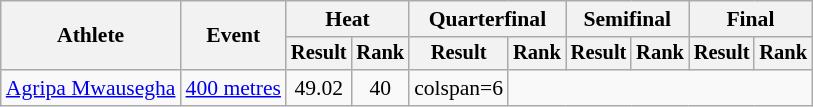<table class=wikitable style=font-size:90%>
<tr>
<th rowspan=2>Athlete</th>
<th rowspan=2>Event</th>
<th colspan=2>Heat</th>
<th colspan=2>Quarterfinal</th>
<th colspan=2>Semifinal</th>
<th colspan=2>Final</th>
</tr>
<tr style=font-size:95%>
<th>Result</th>
<th>Rank</th>
<th>Result</th>
<th>Rank</th>
<th>Result</th>
<th>Rank</th>
<th>Result</th>
<th>Rank</th>
</tr>
<tr align=center>
<td align=left><a href='#'>Agripa Mwausegha</a></td>
<td align=left><a href='#'>400 metres</a></td>
<td>49.02</td>
<td>40</td>
<td>colspan=6 </td>
</tr>
</table>
